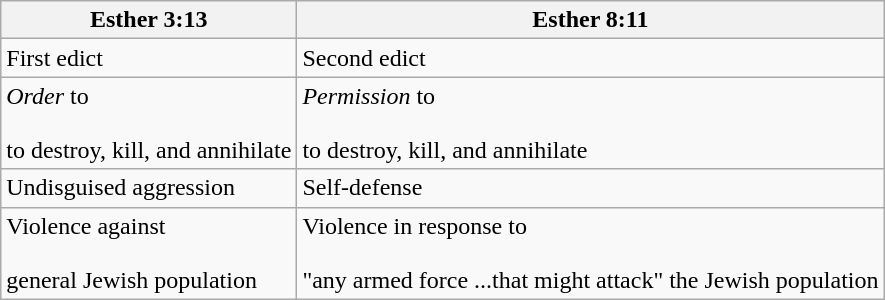<table class="wikitable">
<tr>
<th>Esther 3:13</th>
<th>Esther 8:11</th>
</tr>
<tr>
<td>First edict</td>
<td>Second edict</td>
</tr>
<tr>
<td><em>Order</em> to <br><br>to destroy, kill, and annihilate</td>
<td><em>Permission</em> to<br><br>to destroy, kill, and annihilate</td>
</tr>
<tr>
<td>Undisguised aggression</td>
<td>Self-defense</td>
</tr>
<tr>
<td>Violence against <br><br>general Jewish population</td>
<td>Violence in response to <br><br>"any armed force ...that might attack" the Jewish population</td>
</tr>
</table>
